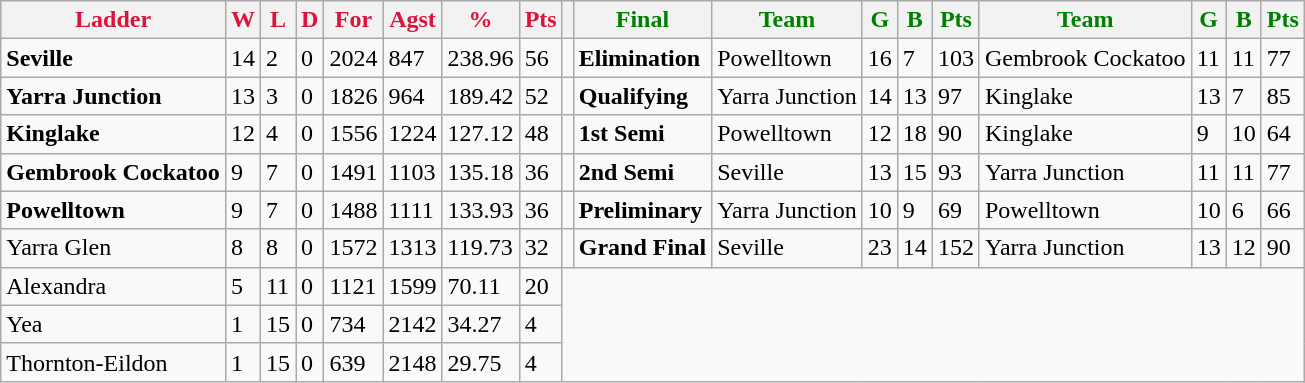<table class="wikitable">
<tr>
<th style="color:crimson">Ladder</th>
<th style="color:crimson">W</th>
<th style="color:crimson">L</th>
<th style="color:crimson">D</th>
<th style="color:crimson">For</th>
<th style="color:crimson">Agst</th>
<th style="color:crimson">%</th>
<th style="color:crimson">Pts</th>
<th></th>
<th style="color:green">Final</th>
<th style="color:green">Team</th>
<th style="color:green">G</th>
<th style="color:green">B</th>
<th style="color:green">Pts</th>
<th style="color:green">Team</th>
<th style="color:green">G</th>
<th style="color:green">B</th>
<th style="color:green">Pts</th>
</tr>
<tr>
<td><strong>Seville</strong></td>
<td>14</td>
<td>2</td>
<td>0</td>
<td>2024</td>
<td>847</td>
<td>238.96</td>
<td>56</td>
<td></td>
<td><strong>Elimination</strong></td>
<td>Powelltown</td>
<td>16</td>
<td>7</td>
<td>103</td>
<td>Gembrook Cockatoo</td>
<td>11</td>
<td>11</td>
<td>77</td>
</tr>
<tr>
<td><strong>Yarra Junction</strong></td>
<td>13</td>
<td>3</td>
<td>0</td>
<td>1826</td>
<td>964</td>
<td>189.42</td>
<td>52</td>
<td></td>
<td><strong>Qualifying</strong></td>
<td>Yarra Junction</td>
<td>14</td>
<td>13</td>
<td>97</td>
<td>Kinglake</td>
<td>13</td>
<td>7</td>
<td>85</td>
</tr>
<tr>
<td><strong>Kinglake</strong></td>
<td>12</td>
<td>4</td>
<td>0</td>
<td>1556</td>
<td>1224</td>
<td>127.12</td>
<td>48</td>
<td></td>
<td><strong>1st Semi</strong></td>
<td>Powelltown</td>
<td>12</td>
<td>18</td>
<td>90</td>
<td>Kinglake</td>
<td>9</td>
<td>10</td>
<td>64</td>
</tr>
<tr>
<td><strong>Gembrook Cockatoo</strong></td>
<td>9</td>
<td>7</td>
<td>0</td>
<td>1491</td>
<td>1103</td>
<td>135.18</td>
<td>36</td>
<td></td>
<td><strong>2nd Semi</strong></td>
<td>Seville</td>
<td>13</td>
<td>15</td>
<td>93</td>
<td>Yarra Junction</td>
<td>11</td>
<td>11</td>
<td>77</td>
</tr>
<tr>
<td><strong>Powelltown</strong></td>
<td>9</td>
<td>7</td>
<td>0</td>
<td>1488</td>
<td>1111</td>
<td>133.93</td>
<td>36</td>
<td></td>
<td><strong>Preliminary</strong></td>
<td>Yarra Junction</td>
<td>10</td>
<td>9</td>
<td>69</td>
<td>Powelltown</td>
<td>10</td>
<td>6</td>
<td>66</td>
</tr>
<tr>
<td>Yarra Glen</td>
<td>8</td>
<td>8</td>
<td>0</td>
<td>1572</td>
<td>1313</td>
<td>119.73</td>
<td>32</td>
<td></td>
<td><strong>Grand Final</strong></td>
<td>Seville</td>
<td>23</td>
<td>14</td>
<td>152</td>
<td>Yarra Junction</td>
<td>13</td>
<td>12</td>
<td>90</td>
</tr>
<tr>
<td>Alexandra</td>
<td>5</td>
<td>11</td>
<td>0</td>
<td>1121</td>
<td>1599</td>
<td>70.11</td>
<td>20</td>
</tr>
<tr>
<td>Yea</td>
<td>1</td>
<td>15</td>
<td>0</td>
<td>734</td>
<td>2142</td>
<td>34.27</td>
<td>4</td>
</tr>
<tr>
<td>Thornton-Eildon</td>
<td>1</td>
<td>15</td>
<td>0</td>
<td>639</td>
<td>2148</td>
<td>29.75</td>
<td>4</td>
</tr>
</table>
